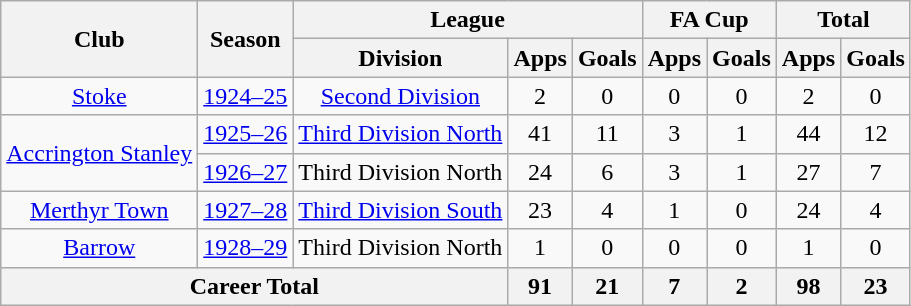<table class="wikitable" style="text-align: center;">
<tr>
<th rowspan="2">Club</th>
<th rowspan="2">Season</th>
<th colspan="3">League</th>
<th colspan="2">FA Cup</th>
<th colspan="2">Total</th>
</tr>
<tr>
<th>Division</th>
<th>Apps</th>
<th>Goals</th>
<th>Apps</th>
<th>Goals</th>
<th>Apps</th>
<th>Goals</th>
</tr>
<tr>
<td><a href='#'>Stoke</a></td>
<td><a href='#'>1924–25</a></td>
<td><a href='#'>Second Division</a></td>
<td>2</td>
<td>0</td>
<td>0</td>
<td>0</td>
<td>2</td>
<td>0</td>
</tr>
<tr>
<td rowspan="2"><a href='#'>Accrington Stanley</a></td>
<td><a href='#'>1925–26</a></td>
<td><a href='#'>Third Division North</a></td>
<td>41</td>
<td>11</td>
<td>3</td>
<td>1</td>
<td>44</td>
<td>12</td>
</tr>
<tr>
<td><a href='#'>1926–27</a></td>
<td>Third Division North</td>
<td>24</td>
<td>6</td>
<td>3</td>
<td>1</td>
<td>27</td>
<td>7</td>
</tr>
<tr>
<td><a href='#'>Merthyr Town</a></td>
<td><a href='#'>1927–28</a></td>
<td><a href='#'>Third Division South</a></td>
<td>23</td>
<td>4</td>
<td>1</td>
<td>0</td>
<td>24</td>
<td>4</td>
</tr>
<tr>
<td><a href='#'>Barrow</a></td>
<td><a href='#'>1928–29</a></td>
<td>Third Division North</td>
<td>1</td>
<td>0</td>
<td>0</td>
<td>0</td>
<td>1</td>
<td>0</td>
</tr>
<tr>
<th colspan="3">Career Total</th>
<th>91</th>
<th>21</th>
<th>7</th>
<th>2</th>
<th>98</th>
<th>23</th>
</tr>
</table>
